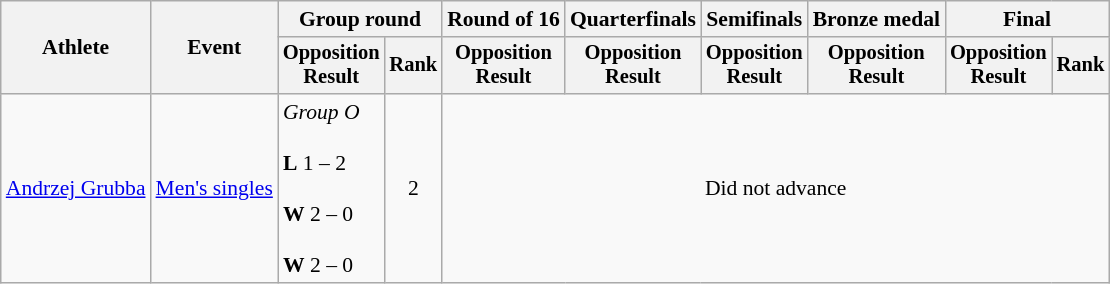<table class="wikitable" style="font-size:90%;">
<tr>
<th rowspan="2">Athlete</th>
<th rowspan="2">Event</th>
<th colspan="2">Group round</th>
<th>Round of 16</th>
<th>Quarterfinals</th>
<th>Semifinals</th>
<th>Bronze medal</th>
<th colspan=2>Final</th>
</tr>
<tr style="font-size:95%">
<th>Opposition<br>Result</th>
<th>Rank</th>
<th>Opposition<br>Result</th>
<th>Opposition<br>Result</th>
<th>Opposition<br>Result</th>
<th>Opposition<br>Result</th>
<th>Opposition<br>Result</th>
<th>Rank</th>
</tr>
<tr align=center>
<td align=left><a href='#'>Andrzej Grubba</a></td>
<td align=left><a href='#'>Men's singles</a></td>
<td align=left><em>Group O</em><br><br><strong>L</strong> 1 – 2<br><br><strong>W</strong> 2 – 0<br><br><strong>W</strong> 2 – 0</td>
<td>2</td>
<td colspan=6>Did not advance</td>
</tr>
</table>
